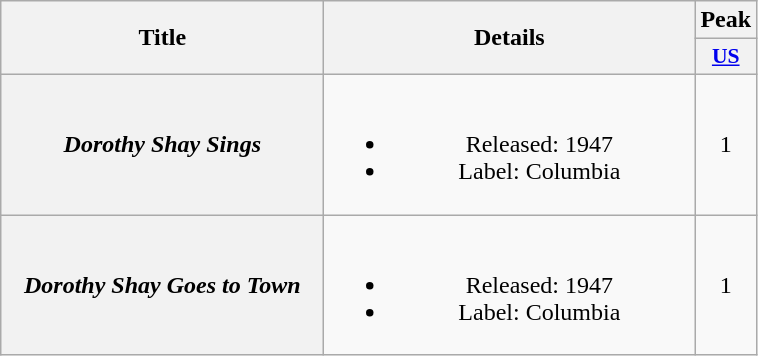<table class="wikitable plainrowheaders" style="text-align:center;">
<tr>
<th scope="col" rowspan="2" style="width:13em;">Title</th>
<th scope="col" rowspan="2" style="width:15em;">Details</th>
<th scope="col">Peak</th>
</tr>
<tr>
<th scope="col" style="width:2.1em;font-size:90%;"><a href='#'>US</a><br></th>
</tr>
<tr>
<th scope="row"><em>Dorothy Shay Sings</em></th>
<td><br><ul><li>Released: 1947</li><li>Label: Columbia</li></ul></td>
<td>1</td>
</tr>
<tr>
<th scope="row"><em>Dorothy Shay Goes to Town</em></th>
<td><br><ul><li>Released: 1947</li><li>Label: Columbia</li></ul></td>
<td>1</td>
</tr>
</table>
